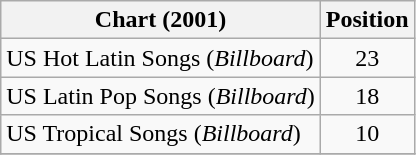<table class="wikitable sortable">
<tr>
<th>Chart (2001)</th>
<th>Position</th>
</tr>
<tr>
<td>US Hot Latin Songs (<em>Billboard</em>)</td>
<td align="center">23</td>
</tr>
<tr>
<td>US Latin Pop Songs (<em>Billboard</em>)</td>
<td align="center">18</td>
</tr>
<tr>
<td>US Tropical Songs (<em>Billboard</em>)</td>
<td align="center">10</td>
</tr>
<tr>
</tr>
</table>
